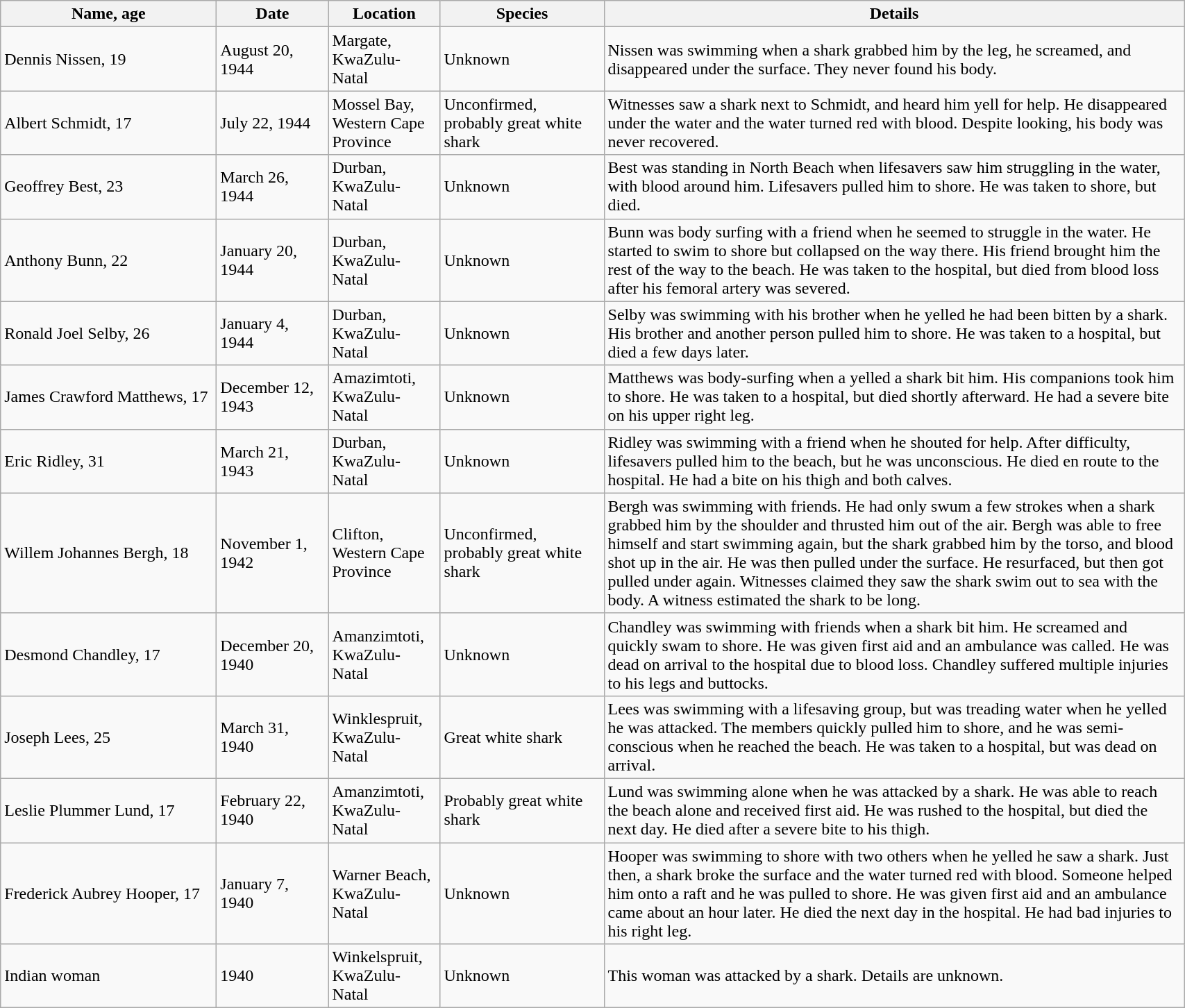<table class="wikitable">
<tr>
<th width="200">Name, age</th>
<th width="100">Date</th>
<th width="100">Location</th>
<th width="150">Species</th>
<th width="550">Details</th>
</tr>
<tr>
<td>Dennis Nissen, 19</td>
<td>August 20, 1944</td>
<td>Margate, KwaZulu-Natal</td>
<td>Unknown</td>
<td>Nissen was swimming when a shark grabbed him by the leg, he screamed, and disappeared under the surface. They never found his body.</td>
</tr>
<tr>
<td>Albert Schmidt, 17</td>
<td>July 22, 1944</td>
<td>Mossel Bay, Western Cape Province</td>
<td>Unconfirmed, probably great white shark</td>
<td>Witnesses saw a shark next to Schmidt, and heard him yell for help. He disappeared under the water and the water turned red with blood. Despite looking, his body was never recovered.</td>
</tr>
<tr>
<td>Geoffrey Best, 23</td>
<td>March 26, 1944</td>
<td>Durban, KwaZulu-Natal</td>
<td>Unknown</td>
<td>Best was standing in North Beach when lifesavers saw him struggling in the water, with blood around him. Lifesavers pulled him to shore. He was taken to shore, but died.</td>
</tr>
<tr>
<td>Anthony Bunn, 22</td>
<td>January 20, 1944</td>
<td>Durban, KwaZulu-Natal</td>
<td>Unknown</td>
<td>Bunn was body surfing with a friend when he seemed to struggle in the water. He started to swim to shore but collapsed on the way there. His friend brought him the rest of the way to the beach. He was taken to the hospital, but died from blood loss after his femoral artery was severed.</td>
</tr>
<tr>
<td>Ronald Joel Selby, 26</td>
<td>January 4, 1944</td>
<td>Durban, KwaZulu-Natal</td>
<td>Unknown</td>
<td>Selby was swimming with his brother when he yelled he had been bitten by a shark. His brother and another person pulled him to shore. He was taken to a hospital, but died a few days later.</td>
</tr>
<tr>
<td>James Crawford Matthews, 17</td>
<td>December 12, 1943</td>
<td>Amazimtoti, KwaZulu-Natal</td>
<td>Unknown</td>
<td>Matthews was body-surfing when a yelled a shark bit him. His companions took him to shore. He was taken to a hospital, but died shortly afterward. He had a severe bite on his upper right leg.</td>
</tr>
<tr>
<td>Eric Ridley, 31</td>
<td>March 21, 1943</td>
<td>Durban, KwaZulu-Natal</td>
<td>Unknown</td>
<td>Ridley was swimming with a friend when he shouted for help. After difficulty, lifesavers pulled him to the beach, but he was unconscious. He died en route to the hospital. He had a bite on his thigh and both calves.</td>
</tr>
<tr>
<td>Willem Johannes Bergh, 18</td>
<td>November 1, 1942</td>
<td>Clifton, Western Cape Province</td>
<td>Unconfirmed, probably great white shark</td>
<td>Bergh was swimming with friends. He had only swum a few strokes when a shark grabbed him by the shoulder and thrusted him out of the air. Bergh was able to free himself and start swimming again, but the shark grabbed him by the torso, and blood shot up in the air. He was then pulled under the surface. He resurfaced, but then got pulled under again. Witnesses claimed they saw the shark swim out to sea with the body. A witness estimated the shark to be  long.</td>
</tr>
<tr>
<td>Desmond Chandley, 17</td>
<td>December 20, 1940</td>
<td>Amanzimtoti, KwaZulu-Natal</td>
<td>Unknown</td>
<td>Chandley was swimming with friends when a shark bit him. He screamed and quickly swam to shore. He was given first aid and an ambulance was called. He was dead on arrival to the hospital due to blood loss. Chandley suffered multiple injuries to his legs and buttocks.</td>
</tr>
<tr>
<td>Joseph Lees, 25</td>
<td>March 31, 1940</td>
<td>Winklespruit, KwaZulu-Natal</td>
<td>Great white shark</td>
<td>Lees was swimming with a lifesaving group, but was treading water when he yelled he was attacked. The members quickly pulled him to shore, and he was semi-conscious when he reached the beach. He was taken to a hospital, but was dead on arrival.</td>
</tr>
<tr>
<td>Leslie Plummer Lund, 17</td>
<td>February 22, 1940</td>
<td>Amanzimtoti, KwaZulu-Natal</td>
<td>Probably great white shark</td>
<td>Lund was swimming alone when he was attacked by a shark. He was able to reach the beach alone and received first aid. He was rushed to the hospital, but died the next day. He died after a severe bite to his thigh.</td>
</tr>
<tr>
<td>Frederick Aubrey Hooper, 17</td>
<td>January 7, 1940</td>
<td>Warner Beach, KwaZulu-Natal</td>
<td>Unknown</td>
<td>Hooper was swimming to shore with two others when he yelled he saw a shark. Just then, a shark broke the surface and the water turned red with blood. Someone helped him onto a raft and he was pulled to shore. He was given first aid and an ambulance came about an hour later. He died the next day in the hospital. He had bad injuries to his right leg.</td>
</tr>
<tr>
<td>Indian woman</td>
<td>1940</td>
<td>Winkelspruit, KwaZulu-Natal</td>
<td>Unknown</td>
<td>This woman was attacked by a shark. Details are unknown.</td>
</tr>
</table>
